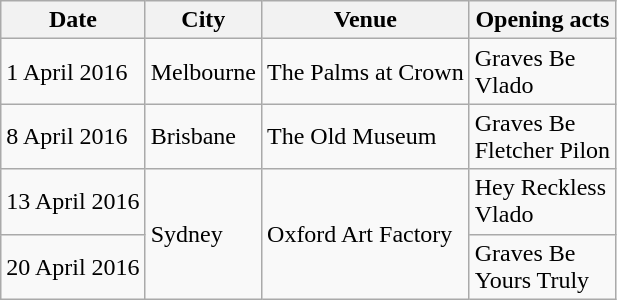<table class="wikitable">
<tr>
<th>Date</th>
<th>City</th>
<th>Venue</th>
<th>Opening acts</th>
</tr>
<tr>
<td>1 April 2016</td>
<td>Melbourne</td>
<td>The Palms at Crown</td>
<td>Graves Be<br>Vlado</td>
</tr>
<tr>
<td>8 April 2016</td>
<td>Brisbane</td>
<td>The Old Museum</td>
<td>Graves Be<br>Fletcher Pilon</td>
</tr>
<tr>
<td>13 April 2016</td>
<td rowspan="2">Sydney</td>
<td rowspan="2">Oxford Art Factory</td>
<td>Hey Reckless<br>Vlado</td>
</tr>
<tr>
<td>20 April 2016</td>
<td>Graves Be<br>Yours Truly</td>
</tr>
</table>
